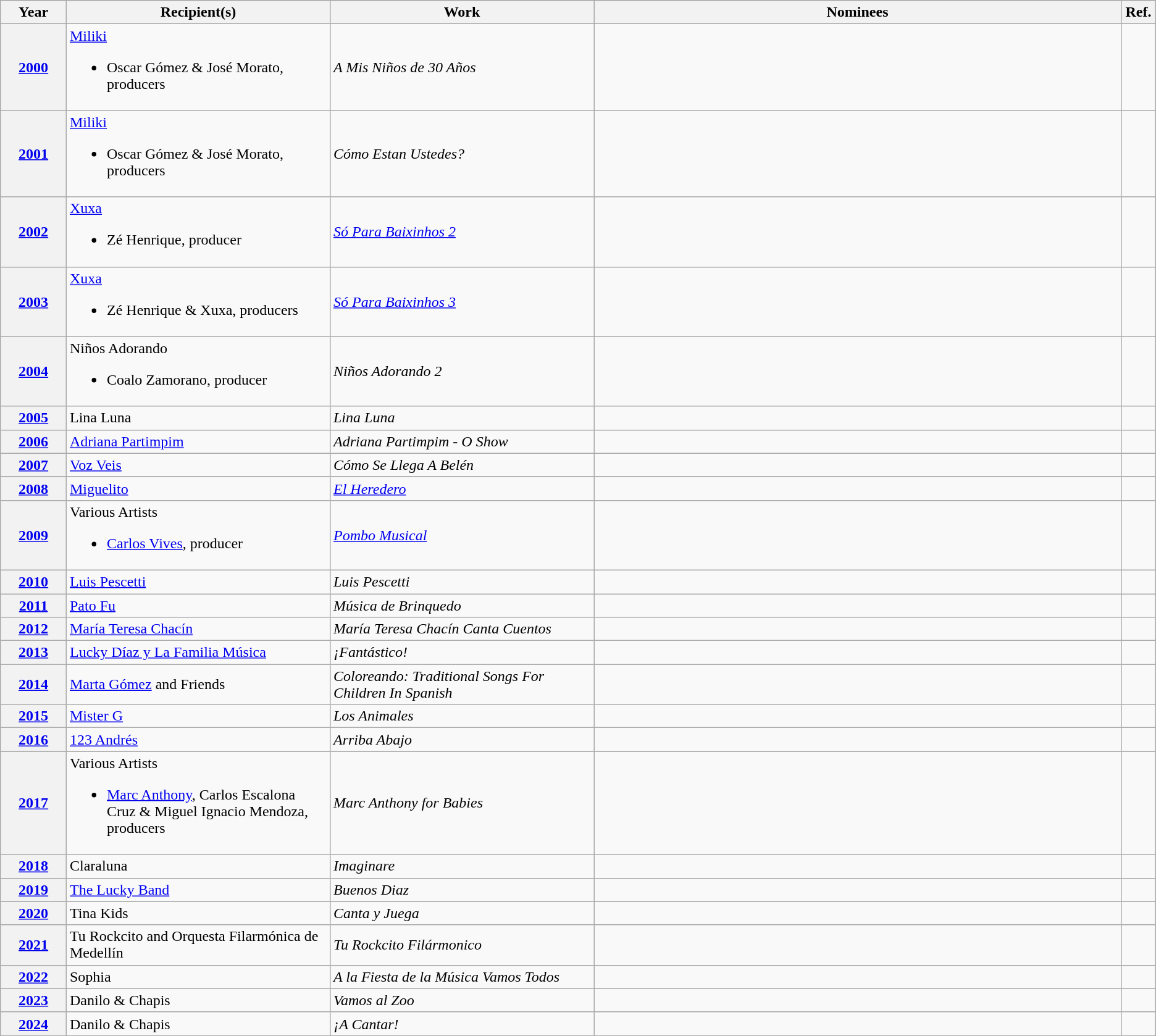<table class="wikitable">
<tr>
<th width="5%">Year</th>
<th width="20%">Recipient(s)</th>
<th width="20%">Work</th>
<th width="40%">Nominees</th>
<th width="1%">Ref.</th>
</tr>
<tr>
<th><a href='#'>2000</a></th>
<td><a href='#'>Miliki</a><br><ul><li>Oscar Gómez & José Morato, producers</li></ul></td>
<td><em>A Mis Niños de 30 Años</em></td>
<td></td>
<td></td>
</tr>
<tr>
<th><a href='#'>2001</a></th>
<td><a href='#'>Miliki</a><br><ul><li>Oscar Gómez & José Morato, producers</li></ul></td>
<td><em>Cómo Estan Ustedes?</em></td>
<td></td>
<td></td>
</tr>
<tr>
<th><a href='#'>2002</a></th>
<td><a href='#'>Xuxa</a><br><ul><li>Zé Henrique, producer</li></ul></td>
<td><em><a href='#'>Só Para Baixinhos 2</a></em></td>
<td></td>
</tr>
<tr>
<th><a href='#'>2003</a></th>
<td><a href='#'>Xuxa</a><br><ul><li>Zé Henrique & Xuxa, producers</li></ul></td>
<td><em><a href='#'>Só Para Baixinhos 3</a></em></td>
<td></td>
<td></td>
</tr>
<tr>
<th><a href='#'>2004</a></th>
<td>Niños Adorando<br><ul><li>Coalo Zamorano, producer</li></ul></td>
<td><em>Niños Adorando 2</em></td>
<td></td>
<td></td>
</tr>
<tr>
<th><a href='#'>2005</a></th>
<td>Lina Luna</td>
<td><em>Lina Luna</em></td>
<td></td>
<td></td>
</tr>
<tr>
<th><a href='#'>2006</a></th>
<td><a href='#'>Adriana Partimpim</a></td>
<td><em>Adriana Partimpim - O Show</em></td>
<td></td>
<td></td>
</tr>
<tr>
<th><a href='#'>2007</a></th>
<td><a href='#'>Voz Veis</a></td>
<td><em>Cómo Se Llega A Belén</em></td>
<td></td>
<td></td>
</tr>
<tr>
<th><a href='#'>2008</a></th>
<td><a href='#'>Miguelito</a></td>
<td><em><a href='#'>El Heredero</a></em></td>
<td></td>
<td></td>
</tr>
<tr>
<th><a href='#'>2009</a></th>
<td>Various Artists<br><ul><li><a href='#'>Carlos Vives</a>, producer</li></ul></td>
<td><em><a href='#'>Pombo Musical</a></em></td>
<td></td>
<td></td>
</tr>
<tr>
<th><a href='#'>2010</a></th>
<td><a href='#'>Luis Pescetti</a></td>
<td><em>Luis Pescetti</em></td>
<td></td>
<td></td>
</tr>
<tr>
<th><a href='#'>2011</a></th>
<td><a href='#'>Pato Fu</a></td>
<td><em>Música de Brinquedo</em></td>
<td></td>
<td></td>
</tr>
<tr>
<th><a href='#'>2012</a></th>
<td><a href='#'>María Teresa Chacín</a></td>
<td><em>María Teresa Chacín Canta Cuentos</em></td>
<td></td>
<td></td>
</tr>
<tr>
<th><a href='#'>2013</a></th>
<td><a href='#'>Lucky Díaz y La Familia Música</a></td>
<td><em>¡Fantástico!</em></td>
<td></td>
<td></td>
</tr>
<tr>
<th><a href='#'>2014</a></th>
<td><a href='#'>Marta Gómez</a> and Friends</td>
<td><em>Coloreando: Traditional Songs For Children In Spanish</em></td>
<td></td>
<td></td>
</tr>
<tr>
<th><a href='#'>2015</a></th>
<td><a href='#'>Mister G</a></td>
<td><em>Los Animales</em></td>
<td></td>
<td></td>
</tr>
<tr>
<th><a href='#'>2016</a></th>
<td><a href='#'>123 Andrés</a></td>
<td><em>Arriba Abajo</em></td>
<td></td>
<td></td>
</tr>
<tr>
<th><a href='#'>2017</a></th>
<td>Various Artists<br><ul><li><a href='#'>Marc Anthony</a>, Carlos Escalona Cruz & Miguel Ignacio Mendoza, producers</li></ul></td>
<td><em>Marc Anthony for Babies</em></td>
<td></td>
</tr>
<tr>
<th><a href='#'>2018</a></th>
<td>Claraluna</td>
<td><em>Imaginare</em></td>
<td></td>
<td></td>
</tr>
<tr>
<th><a href='#'>2019</a></th>
<td><a href='#'>The Lucky Band</a></td>
<td><em>Buenos Diaz</em></td>
<td></td>
<td></td>
</tr>
<tr>
<th><a href='#'>2020</a></th>
<td>Tina Kids</td>
<td><em>Canta y Juega</em></td>
<td></td>
<td></td>
</tr>
<tr>
<th style="text-align:center;"><a href='#'>2021</a></th>
<td>Tu Rockcito and Orquesta Filarmónica de Medellín</td>
<td><em>Tu Rockcito Filármonico</em></td>
<td></td>
<td></td>
</tr>
<tr>
<th style="text-align:center;" scope="row"><a href='#'><strong>2022</strong></a></th>
<td>Sophia</td>
<td><em>A la Fiesta de la Música Vamos Todos</em></td>
<td></td>
<td></td>
</tr>
<tr>
<th style="text-align:center;" scope="row"><a href='#'><strong>2023</strong></a></th>
<td>Danilo & Chapis</td>
<td><em>Vamos al Zoo</em></td>
<td></td>
<td style="text-align:center;"></td>
</tr>
<tr>
<th style="text-align:center;" scope="row"><a href='#'><strong>2024</strong></a></th>
<td>Danilo & Chapis</td>
<td><em>¡A Cantar!</em></td>
<td></td>
<td align="center"></td>
</tr>
<tr>
</tr>
</table>
